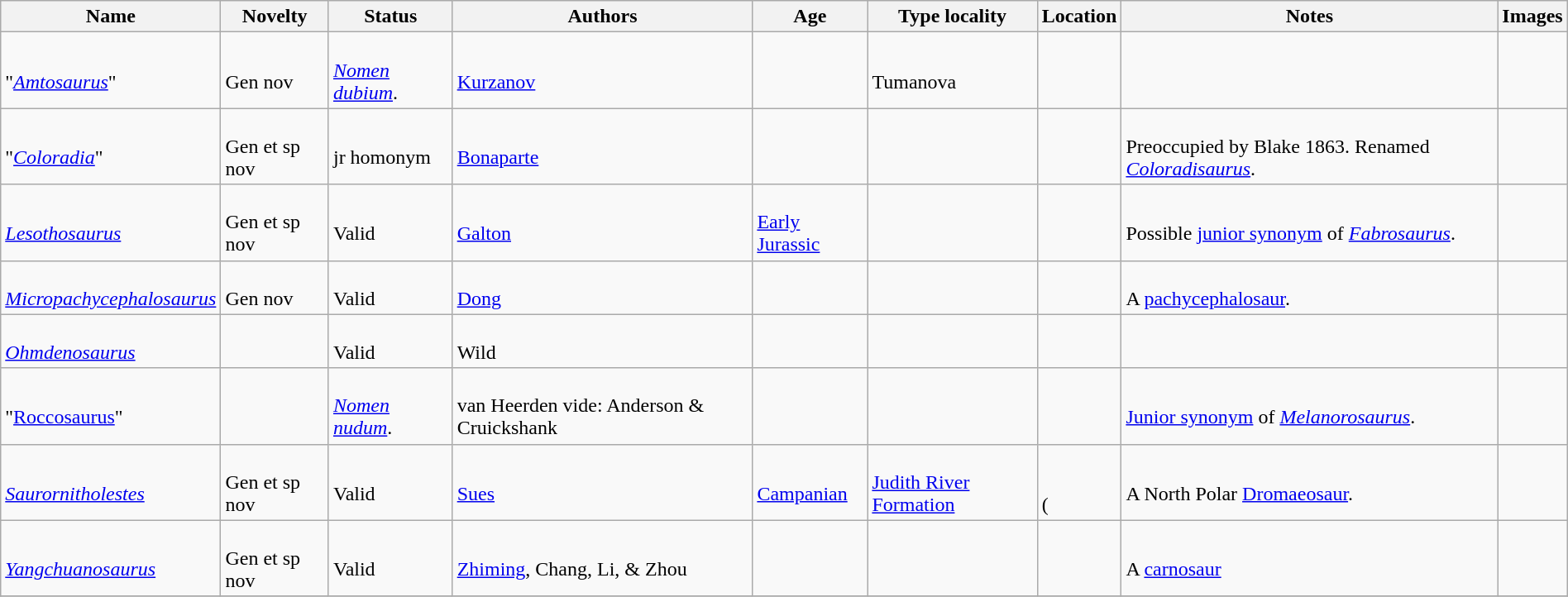<table class="wikitable sortable" align="center" width="100%">
<tr>
<th>Name</th>
<th>Novelty</th>
<th>Status</th>
<th>Authors</th>
<th>Age</th>
<th>Type locality</th>
<th>Location</th>
<th>Notes</th>
<th>Images</th>
</tr>
<tr>
<td><br>"<em><a href='#'>Amtosaurus</a></em>"</td>
<td><br>Gen nov</td>
<td><br><em><a href='#'>Nomen dubium</a></em>.</td>
<td><br><a href='#'>Kurzanov</a></td>
<td></td>
<td><br>Tumanova</td>
<td></td>
<td></td>
<td></td>
</tr>
<tr>
<td><br>"<em><a href='#'>Coloradia</a></em>"</td>
<td><br>Gen et sp nov</td>
<td><br>jr homonym</td>
<td><br><a href='#'>Bonaparte</a></td>
<td></td>
<td></td>
<td></td>
<td><br>Preoccupied by Blake 1863. Renamed <em><a href='#'>Coloradisaurus</a></em>.</td>
<td></td>
</tr>
<tr>
<td><br><em><a href='#'>Lesothosaurus</a></em></td>
<td><br>Gen et sp nov</td>
<td><br>Valid</td>
<td><br><a href='#'>Galton</a></td>
<td><br><a href='#'>Early Jurassic</a></td>
<td></td>
<td><br></td>
<td><br>Possible <a href='#'>junior synonym</a> of <em><a href='#'>Fabrosaurus</a></em>.</td>
<td><br></td>
</tr>
<tr>
<td><br><em><a href='#'>Micropachycephalosaurus</a></em></td>
<td><br>Gen nov</td>
<td><br>Valid</td>
<td><br><a href='#'>Dong</a></td>
<td></td>
<td></td>
<td><br></td>
<td><br>A <a href='#'>pachycephalosaur</a>.</td>
<td><br></td>
</tr>
<tr>
<td><br><em><a href='#'>Ohmdenosaurus</a></em></td>
<td></td>
<td><br>Valid</td>
<td><br>Wild</td>
<td></td>
<td></td>
<td><br></td>
<td></td>
<td></td>
</tr>
<tr>
<td><br>"<a href='#'>Roccosaurus</a>"</td>
<td></td>
<td><br><em><a href='#'>Nomen nudum</a></em>.</td>
<td><br>van Heerden vide: Anderson & Cruickshank</td>
<td></td>
<td></td>
<td></td>
<td><br><a href='#'>Junior synonym</a> of <em><a href='#'>Melanorosaurus</a></em>.</td>
<td></td>
</tr>
<tr>
<td><br><em><a href='#'>Saurornitholestes</a></em></td>
<td><br>Gen et sp nov</td>
<td><br>Valid</td>
<td><br><a href='#'>Sues</a></td>
<td><br><a href='#'>Campanian</a></td>
<td><br><a href='#'>Judith River Formation</a></td>
<td><br><br>(</td>
<td><br>A North Polar <a href='#'>Dromaeosaur</a>.</td>
<td><br></td>
</tr>
<tr>
<td><br><em><a href='#'>Yangchuanosaurus</a></em></td>
<td><br>Gen et sp nov</td>
<td><br>Valid</td>
<td><br><a href='#'>Zhiming</a>, Chang, Li, & Zhou</td>
<td></td>
<td></td>
<td><br></td>
<td><br>A <a href='#'>carnosaur</a></td>
<td><br></td>
</tr>
<tr>
</tr>
</table>
